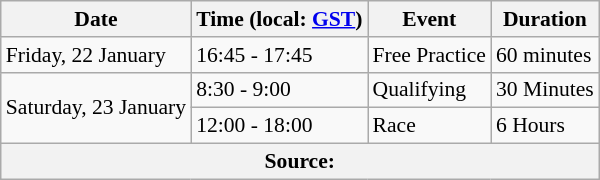<table class="wikitable" style="font-size: 90%;">
<tr>
<th>Date</th>
<th>Time (local: <a href='#'>GST</a>)</th>
<th>Event</th>
<th>Duration</th>
</tr>
<tr>
<td>Friday, 22 January</td>
<td>16:45 - 17:45</td>
<td>Free Practice</td>
<td>60 minutes</td>
</tr>
<tr>
<td rowspan="2">Saturday, 23 January</td>
<td>8:30 - 9:00</td>
<td>Qualifying</td>
<td>30 Minutes</td>
</tr>
<tr>
<td>12:00 - 18:00</td>
<td>Race</td>
<td>6 Hours</td>
</tr>
<tr>
<th colspan="4">Source:</th>
</tr>
</table>
